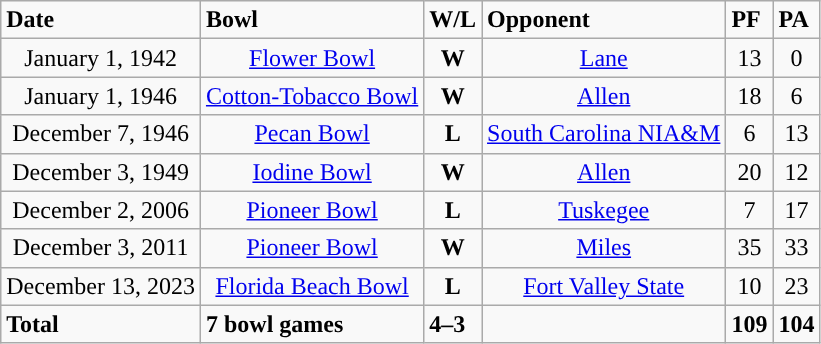<table class="wikitable">
<tr>
<td><strong>Date</strong></td>
<td><strong>Bowl</strong></td>
<td><strong>W/L</strong></td>
<td><strong>Opponent</strong></td>
<td><strong>PF</strong></td>
<td><strong>PA</strong></td>
</tr>
<tr align=center>
<td>January 1, 1942</td>
<td><a href='#'>Flower Bowl</a></td>
<td><strong>W</strong></td>
<td><a href='#'>Lane</a></td>
<td>13</td>
<td>0</td>
</tr>
<tr align=center>
<td>January 1, 1946</td>
<td><a href='#'>Cotton-Tobacco Bowl</a></td>
<td><strong>W</strong></td>
<td><a href='#'>Allen</a></td>
<td>18</td>
<td>6</td>
</tr>
<tr align=center>
<td>December 7, 1946</td>
<td><a href='#'>Pecan Bowl</a></td>
<td><strong>L</strong></td>
<td><a href='#'>South Carolina NIA&M</a></td>
<td>6</td>
<td>13</td>
</tr>
<tr align=center>
<td>December 3, 1949</td>
<td><a href='#'>Iodine Bowl</a></td>
<td><strong>W</strong></td>
<td><a href='#'>Allen</a></td>
<td>20</td>
<td>12</td>
</tr>
<tr align=center>
<td>December 2, 2006</td>
<td><a href='#'>Pioneer Bowl</a></td>
<td><strong>L</strong></td>
<td><a href='#'>Tuskegee</a></td>
<td>7</td>
<td>17</td>
</tr>
<tr align=center>
<td>December 3, 2011</td>
<td><a href='#'>Pioneer Bowl</a></td>
<td><strong>W</strong></td>
<td><a href='#'>Miles</a></td>
<td>35</td>
<td>33</td>
</tr>
<tr align=center>
<td>December 13, 2023</td>
<td><a href='#'>Florida Beach Bowl</a></td>
<td><strong>L</strong></td>
<td><a href='#'>Fort Valley State</a></td>
<td>10</td>
<td>23</td>
</tr>
<tr>
<td><strong>Total</strong></td>
<td><strong>7 bowl games</strong></td>
<td><strong>4–3</strong></td>
<td></td>
<td><strong>109</strong></td>
<td><strong>104</strong></td>
</tr>
</table>
